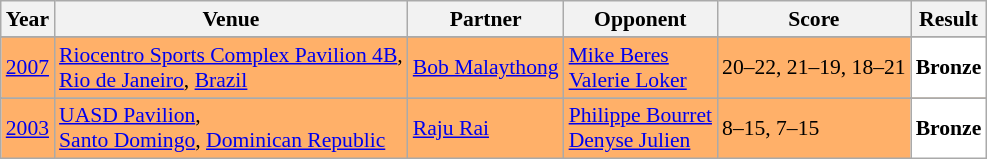<table class="sortable wikitable" style="font-size: 90%;">
<tr>
<th>Year</th>
<th>Venue</th>
<th>Partner</th>
<th>Opponent</th>
<th>Score</th>
<th>Result</th>
</tr>
<tr>
</tr>
<tr style="background:#FFB069">
<td align="center"><a href='#'>2007</a></td>
<td align="left"><a href='#'>Riocentro Sports Complex Pavilion 4B</a>,<br><a href='#'>Rio de Janeiro</a>, <a href='#'>Brazil</a></td>
<td align="left"> <a href='#'>Bob Malaythong</a></td>
<td align="left"> <a href='#'>Mike Beres</a><br> <a href='#'>Valerie Loker</a></td>
<td align="left">20–22, 21–19, 18–21</td>
<td style="text-align:left; background:white"> <strong>Bronze</strong></td>
</tr>
<tr>
</tr>
<tr style="background:#FFB069">
<td align="center"><a href='#'>2003</a></td>
<td align="left"><a href='#'>UASD Pavilion</a>,<br><a href='#'>Santo Domingo</a>, <a href='#'>Dominican Republic</a></td>
<td align="left"> <a href='#'>Raju Rai</a></td>
<td align="left"> <a href='#'>Philippe Bourret</a><br> <a href='#'>Denyse Julien</a></td>
<td align="left">8–15, 7–15</td>
<td style="text-align:left; background:white"> <strong>Bronze</strong></td>
</tr>
</table>
